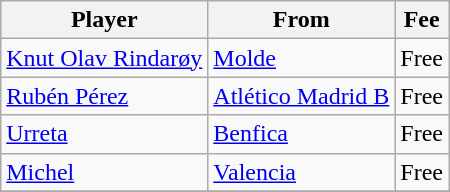<table class="wikitable">
<tr>
<th>Player</th>
<th>From</th>
<th>Fee</th>
</tr>
<tr>
<td> <a href='#'>Knut Olav Rindarøy</a></td>
<td> <a href='#'>Molde</a></td>
<td>Free</td>
</tr>
<tr>
<td> <a href='#'>Rubén Pérez</a></td>
<td> <a href='#'>Atlético Madrid B</a></td>
<td>Free</td>
</tr>
<tr>
<td> <a href='#'>Urreta</a></td>
<td> <a href='#'>Benfica</a></td>
<td>Free</td>
</tr>
<tr>
<td> <a href='#'>Michel</a></td>
<td> <a href='#'>Valencia</a></td>
<td>Free</td>
</tr>
<tr>
</tr>
</table>
